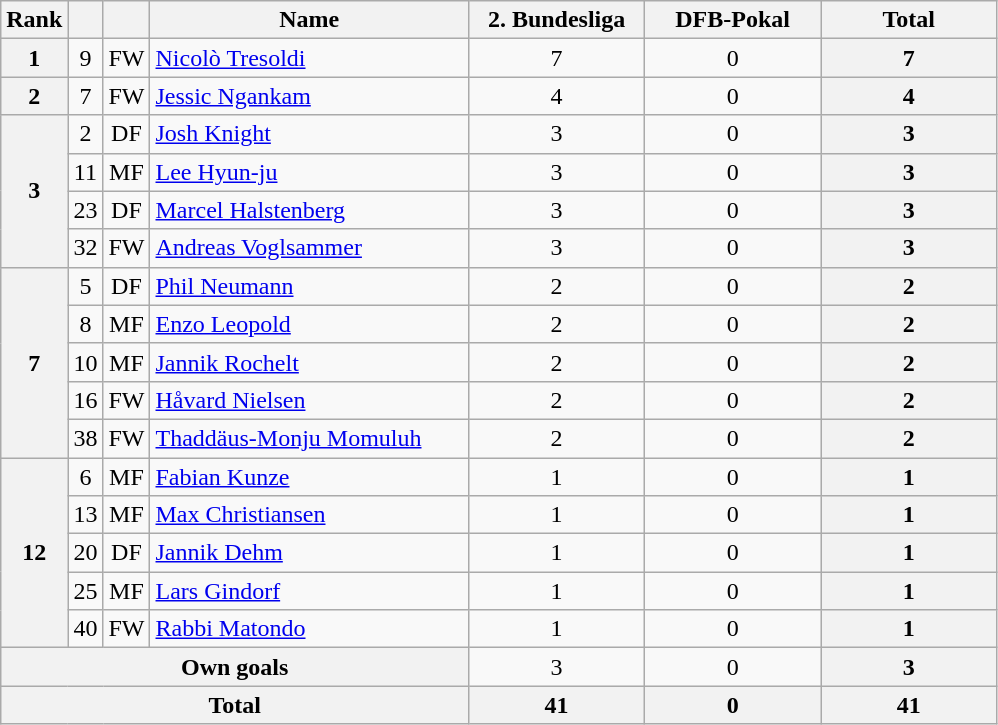<table class="wikitable" style="text-align:center;">
<tr>
<th>Rank</th>
<th width=15></th>
<th width=15></th>
<th width=205>Name</th>
<th width=110>2. Bundesliga</th>
<th width=110>DFB-Pokal</th>
<th width=110>Total</th>
</tr>
<tr>
<th>1</th>
<td>9</td>
<td>FW</td>
<td align="left"> <a href='#'>Nicolò Tresoldi</a></td>
<td>7</td>
<td>0</td>
<th>7</th>
</tr>
<tr>
<th>2</th>
<td>7</td>
<td>FW</td>
<td align="left"> <a href='#'>Jessic Ngankam</a></td>
<td>4</td>
<td>0</td>
<th>4</th>
</tr>
<tr>
<th rowspan=4>3</th>
<td>2</td>
<td>DF</td>
<td align="left"> <a href='#'>Josh Knight</a></td>
<td>3</td>
<td>0</td>
<th>3</th>
</tr>
<tr>
<td>11</td>
<td>MF</td>
<td align="left"> <a href='#'>Lee Hyun-ju</a></td>
<td>3</td>
<td>0</td>
<th>3</th>
</tr>
<tr>
<td>23</td>
<td>DF</td>
<td align="left"> <a href='#'>Marcel Halstenberg</a></td>
<td>3</td>
<td>0</td>
<th>3</th>
</tr>
<tr>
<td>32</td>
<td>FW</td>
<td align="left"> <a href='#'>Andreas Voglsammer</a></td>
<td>3</td>
<td>0</td>
<th>3</th>
</tr>
<tr>
<th rowspan=5>7</th>
<td>5</td>
<td>DF</td>
<td align="left"> <a href='#'>Phil Neumann</a></td>
<td>2</td>
<td>0</td>
<th>2</th>
</tr>
<tr>
<td>8</td>
<td>MF</td>
<td align="left"> <a href='#'>Enzo Leopold</a></td>
<td>2</td>
<td>0</td>
<th>2</th>
</tr>
<tr>
<td>10</td>
<td>MF</td>
<td align="left"> <a href='#'>Jannik Rochelt</a></td>
<td>2</td>
<td>0</td>
<th>2</th>
</tr>
<tr>
<td>16</td>
<td>FW</td>
<td align="left"> <a href='#'>Håvard Nielsen</a></td>
<td>2</td>
<td>0</td>
<th>2</th>
</tr>
<tr>
<td>38</td>
<td>FW</td>
<td align="left"> <a href='#'>Thaddäus-Monju Momuluh</a></td>
<td>2</td>
<td>0</td>
<th>2</th>
</tr>
<tr>
<th rowspan=5>12</th>
<td>6</td>
<td>MF</td>
<td align="left"> <a href='#'>Fabian Kunze</a></td>
<td>1</td>
<td>0</td>
<th>1</th>
</tr>
<tr>
<td>13</td>
<td>MF</td>
<td align="left"> <a href='#'>Max Christiansen</a></td>
<td>1</td>
<td>0</td>
<th>1</th>
</tr>
<tr>
<td>20</td>
<td>DF</td>
<td align="left"> <a href='#'>Jannik Dehm</a></td>
<td>1</td>
<td>0</td>
<th>1</th>
</tr>
<tr>
<td>25</td>
<td>MF</td>
<td align="left"> <a href='#'>Lars Gindorf</a></td>
<td>1</td>
<td>0</td>
<th>1</th>
</tr>
<tr>
<td>40</td>
<td>FW</td>
<td align="left"> <a href='#'>Rabbi Matondo</a></td>
<td>1</td>
<td>0</td>
<th>1</th>
</tr>
<tr>
<th colspan=4>Own goals</th>
<td>3</td>
<td>0</td>
<th>3</th>
</tr>
<tr>
<th colspan=4>Total</th>
<th>41</th>
<th>0</th>
<th>41</th>
</tr>
</table>
